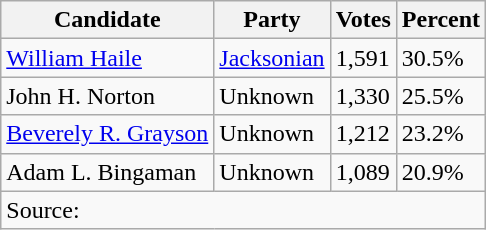<table class=wikitable>
<tr>
<th>Candidate</th>
<th>Party</th>
<th>Votes</th>
<th>Percent</th>
</tr>
<tr>
<td><a href='#'>William Haile</a></td>
<td><a href='#'>Jacksonian</a></td>
<td>1,591</td>
<td>30.5%</td>
</tr>
<tr>
<td>John H. Norton</td>
<td>Unknown</td>
<td>1,330</td>
<td>25.5%</td>
</tr>
<tr>
<td><a href='#'>Beverely R. Grayson</a></td>
<td>Unknown</td>
<td>1,212</td>
<td>23.2%</td>
</tr>
<tr>
<td>Adam L. Bingaman</td>
<td>Unknown</td>
<td>1,089</td>
<td>20.9%</td>
</tr>
<tr>
<td colspan="4">Source: </td>
</tr>
</table>
